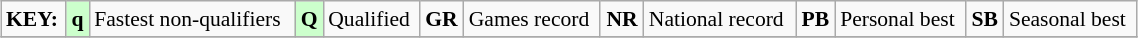<table class="wikitable" style="margin:0.5em auto; font-size:90%;position:relative;" width=60%>
<tr>
<td><strong>KEY:</strong></td>
<td bgcolor=ccffcc align=center><strong>q</strong></td>
<td>Fastest non-qualifiers</td>
<td bgcolor=ccffcc align=center><strong>Q</strong></td>
<td>Qualified</td>
<td align=center><strong>GR</strong></td>
<td>Games record</td>
<td align=center><strong>NR</strong></td>
<td>National record</td>
<td align=center><strong>PB</strong></td>
<td>Personal best</td>
<td align=center><strong>SB</strong></td>
<td>Seasonal best</td>
</tr>
<tr>
</tr>
</table>
